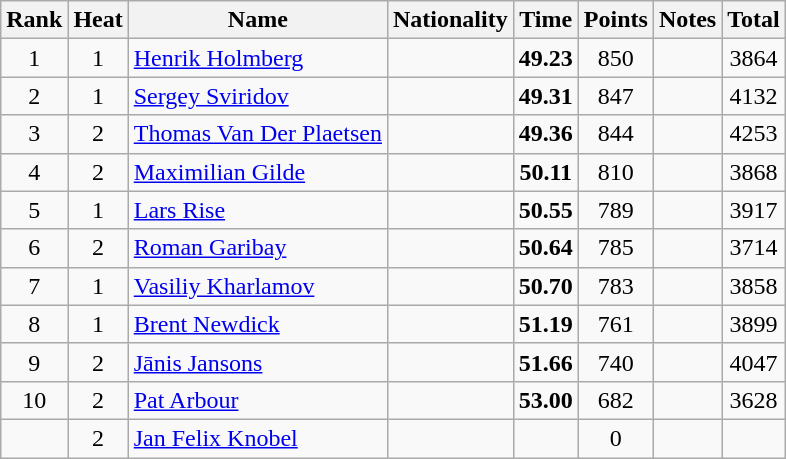<table class="wikitable sortable" style="text-align:center">
<tr>
<th>Rank</th>
<th>Heat</th>
<th>Name</th>
<th>Nationality</th>
<th>Time</th>
<th>Points</th>
<th>Notes</th>
<th>Total</th>
</tr>
<tr>
<td>1</td>
<td>1</td>
<td align="left"><a href='#'>Henrik Holmberg</a></td>
<td align=left></td>
<td><strong>49.23</strong></td>
<td>850</td>
<td></td>
<td>3864</td>
</tr>
<tr>
<td>2</td>
<td>1</td>
<td align="left"><a href='#'>Sergey Sviridov</a></td>
<td align=left></td>
<td><strong>49.31</strong></td>
<td>847</td>
<td></td>
<td>4132</td>
</tr>
<tr>
<td>3</td>
<td>2</td>
<td align="left"><a href='#'>Thomas Van Der Plaetsen</a></td>
<td align=left></td>
<td><strong>49.36</strong></td>
<td>844</td>
<td></td>
<td>4253</td>
</tr>
<tr>
<td>4</td>
<td>2</td>
<td align="left"><a href='#'>Maximilian Gilde</a></td>
<td align=left></td>
<td><strong>50.11</strong></td>
<td>810</td>
<td></td>
<td>3868</td>
</tr>
<tr>
<td>5</td>
<td>1</td>
<td align="left"><a href='#'>Lars Rise</a></td>
<td align=left></td>
<td><strong>50.55</strong></td>
<td>789</td>
<td></td>
<td>3917</td>
</tr>
<tr>
<td>6</td>
<td>2</td>
<td align="left"><a href='#'>Roman Garibay</a></td>
<td align=left></td>
<td><strong>50.64</strong></td>
<td>785</td>
<td></td>
<td>3714</td>
</tr>
<tr>
<td>7</td>
<td>1</td>
<td align="left"><a href='#'>Vasiliy Kharlamov</a></td>
<td align=left></td>
<td><strong>50.70</strong></td>
<td>783</td>
<td></td>
<td>3858</td>
</tr>
<tr>
<td>8</td>
<td>1</td>
<td align="left"><a href='#'>Brent Newdick</a></td>
<td align=left></td>
<td><strong>51.19</strong></td>
<td>761</td>
<td></td>
<td>3899</td>
</tr>
<tr>
<td>9</td>
<td>2</td>
<td align="left"><a href='#'>Jānis Jansons</a></td>
<td align=left></td>
<td><strong>51.66</strong></td>
<td>740</td>
<td></td>
<td>4047</td>
</tr>
<tr>
<td>10</td>
<td>2</td>
<td align="left"><a href='#'>Pat Arbour</a></td>
<td align=left></td>
<td><strong>53.00</strong></td>
<td>682</td>
<td></td>
<td>3628</td>
</tr>
<tr>
<td></td>
<td>2</td>
<td align="left"><a href='#'>Jan Felix Knobel</a></td>
<td align=left></td>
<td><strong></strong></td>
<td>0</td>
<td></td>
<td></td>
</tr>
</table>
